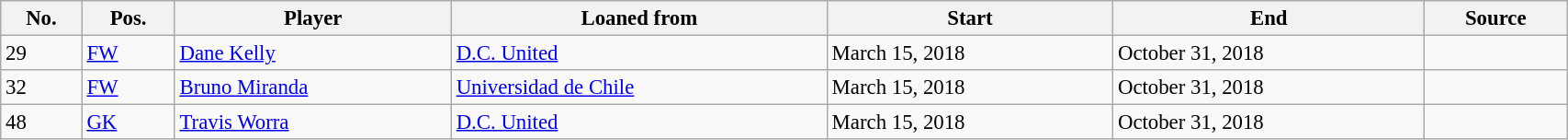<table class="wikitable sortable" style="width:90%; text-align:center; font-size:95%; text-align:left;">
<tr>
<th>No.</th>
<th>Pos.</th>
<th>Player</th>
<th>Loaned from</th>
<th>Start</th>
<th>End</th>
<th>Source</th>
</tr>
<tr>
<td>29</td>
<td><a href='#'>FW</a></td>
<td> <a href='#'>Dane Kelly</a></td>
<td> <a href='#'>D.C. United</a></td>
<td>March 15, 2018</td>
<td>October 31, 2018</td>
<td></td>
</tr>
<tr>
<td>32</td>
<td><a href='#'>FW</a></td>
<td> <a href='#'>Bruno Miranda</a></td>
<td> <a href='#'>Universidad de Chile</a></td>
<td>March 15, 2018</td>
<td>October 31, 2018</td>
<td></td>
</tr>
<tr>
<td>48</td>
<td><a href='#'>GK</a></td>
<td> <a href='#'>Travis Worra</a></td>
<td> <a href='#'>D.C. United</a></td>
<td>March 15, 2018</td>
<td>October 31, 2018</td>
<td></td>
</tr>
</table>
